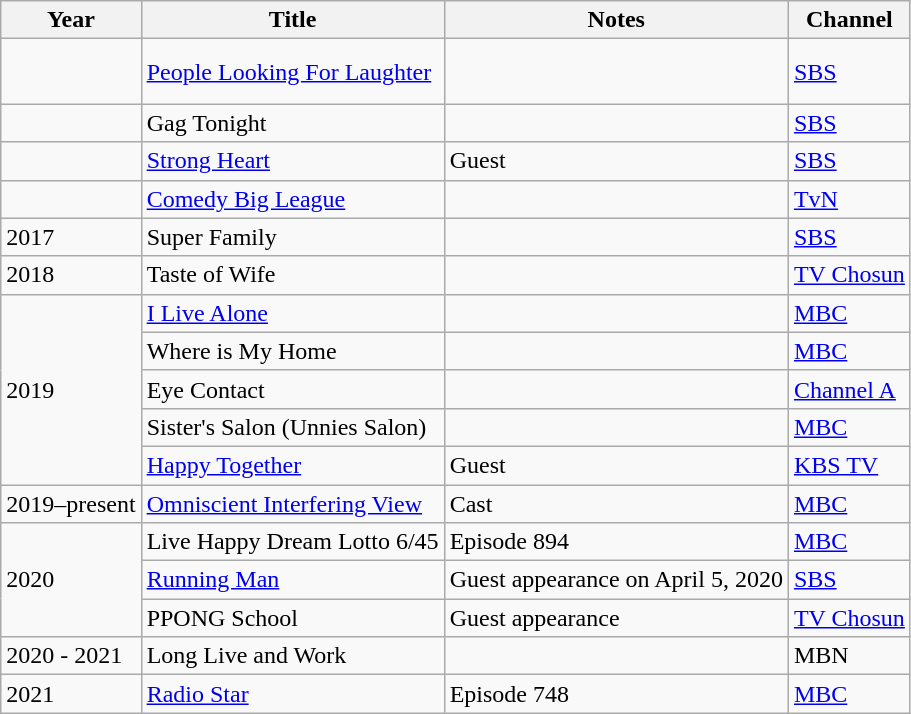<table class="wikitable">
<tr>
<th>Year</th>
<th>Title</th>
<th>Notes</th>
<th>Channel</th>
</tr>
<tr>
<td></td>
<td><a href='#'>People Looking For Laughter</a></td>
<td><President's Policy><br><Bad girl><br></td>
<td><a href='#'>SBS</a></td>
</tr>
<tr>
<td></td>
<td>Gag Tonight</td>
<td></td>
<td><a href='#'>SBS</a></td>
</tr>
<tr>
<td></td>
<td><a href='#'>Strong Heart</a></td>
<td>Guest</td>
<td><a href='#'>SBS</a></td>
</tr>
<tr>
<td></td>
<td><a href='#'>Comedy Big League</a></td>
<td><Calabar><br><The King of Comedy></td>
<td><a href='#'>TvN</a></td>
</tr>
<tr>
<td>2017</td>
<td>Super Family</td>
<td></td>
<td><a href='#'>SBS</a></td>
</tr>
<tr>
<td>2018</td>
<td>Taste of Wife</td>
<td></td>
<td><a href='#'>TV Chosun</a></td>
</tr>
<tr>
<td rowspan="5">2019</td>
<td><a href='#'>I Live Alone</a></td>
<td></td>
<td><a href='#'>MBC</a></td>
</tr>
<tr>
<td>Where is My Home</td>
<td></td>
<td><a href='#'>MBC</a></td>
</tr>
<tr>
<td>Eye Contact</td>
<td></td>
<td><a href='#'>Channel A</a></td>
</tr>
<tr>
<td>Sister's Salon (Unnies Salon)</td>
<td></td>
<td><a href='#'>MBC</a></td>
</tr>
<tr>
<td><a href='#'>Happy Together</a></td>
<td>Guest</td>
<td><a href='#'>KBS TV</a></td>
</tr>
<tr>
<td>2019–present</td>
<td><a href='#'>Omniscient Interfering View</a></td>
<td>Cast</td>
<td><a href='#'>MBC</a></td>
</tr>
<tr>
<td rowspan="3">2020</td>
<td>Live Happy Dream Lotto 6/45</td>
<td>Episode 894</td>
<td><a href='#'>MBC</a></td>
</tr>
<tr>
<td><a href='#'>Running Man</a></td>
<td>Guest appearance on April 5, 2020</td>
<td><a href='#'>SBS</a></td>
</tr>
<tr>
<td>PPONG School</td>
<td>Guest appearance</td>
<td><a href='#'>TV Chosun</a></td>
</tr>
<tr>
<td>2020 - 2021</td>
<td>Long Live and Work</td>
<td></td>
<td>MBN</td>
</tr>
<tr>
<td>2021</td>
<td><a href='#'>Radio Star</a></td>
<td>Episode 748</td>
<td><a href='#'>MBC</a></td>
</tr>
</table>
